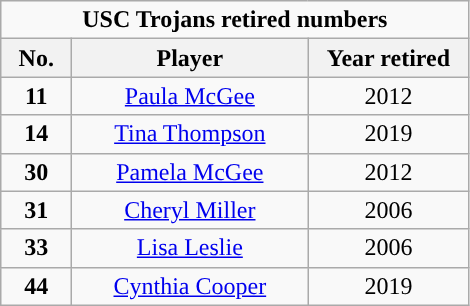<table class="wikitable sortable" style="text-align:center">
<tr>
<td colspan="5"><strong>USC Trojans retired numbers</strong></td>
</tr>
<tr>
<th width=40px>No.</th>
<th width=150px>Player</th>
<th width=100px>Year retired</th>
</tr>
<tr>
<td><strong>11</strong></td>
<td><a href='#'>Paula McGee</a></td>
<td>2012</td>
</tr>
<tr>
<td><strong>14</strong></td>
<td><a href='#'>Tina Thompson</a></td>
<td>2019</td>
</tr>
<tr>
<td><strong>30</strong></td>
<td><a href='#'>Pamela McGee</a></td>
<td>2012</td>
</tr>
<tr>
<td><strong>31</strong></td>
<td><a href='#'>Cheryl Miller</a></td>
<td>2006</td>
</tr>
<tr>
<td><strong>33</strong></td>
<td><a href='#'>Lisa Leslie</a></td>
<td>2006</td>
</tr>
<tr>
<td><strong>44</strong></td>
<td><a href='#'>Cynthia Cooper</a></td>
<td>2019</td>
</tr>
</table>
